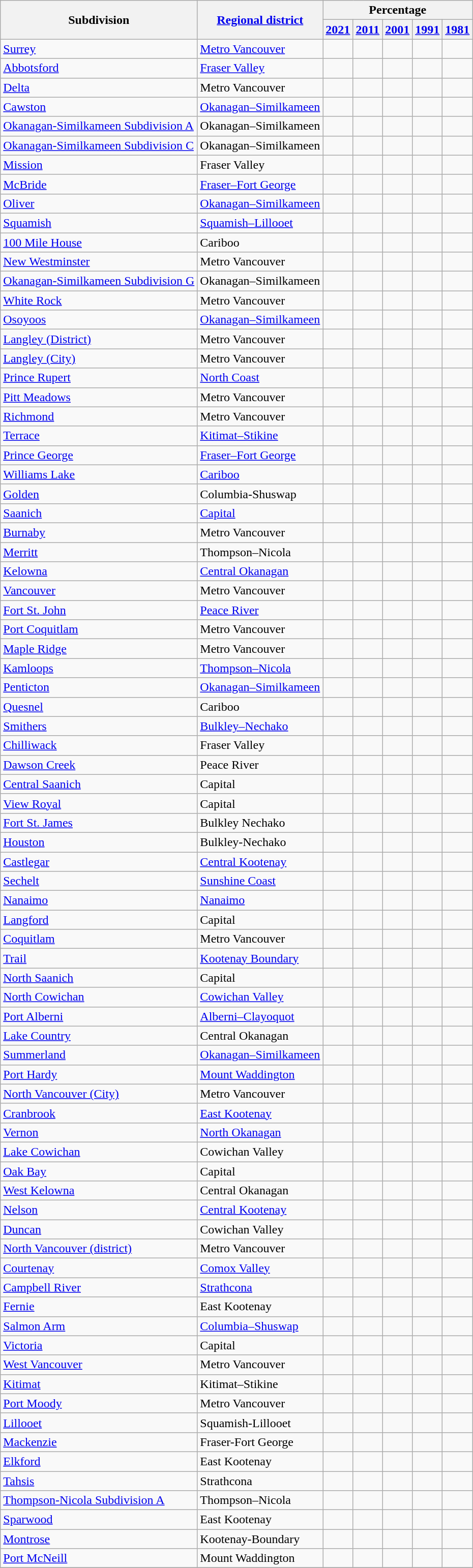<table class="wikitable sortable">
<tr>
<th rowspan="2">Subdivision</th>
<th rowspan="2"><a href='#'>Regional district</a></th>
<th colspan="5">Percentage</th>
</tr>
<tr>
<th><a href='#'>2021</a></th>
<th><a href='#'>2011</a></th>
<th><a href='#'>2001</a></th>
<th><a href='#'>1991</a></th>
<th><a href='#'>1981</a></th>
</tr>
<tr>
<td><a href='#'>Surrey</a></td>
<td><a href='#'>Metro Vancouver</a></td>
<td></td>
<td></td>
<td></td>
<td></td>
<td></td>
</tr>
<tr>
<td><a href='#'>Abbotsford</a></td>
<td><a href='#'>Fraser Valley</a></td>
<td></td>
<td></td>
<td></td>
<td></td>
<td></td>
</tr>
<tr>
<td><a href='#'>Delta</a></td>
<td>Metro Vancouver</td>
<td></td>
<td></td>
<td></td>
<td></td>
<td></td>
</tr>
<tr>
<td><a href='#'>Cawston</a></td>
<td><a href='#'>Okanagan–Similkameen</a></td>
<td></td>
<td></td>
<td></td>
<td></td>
<td></td>
</tr>
<tr>
<td><a href='#'>Okanagan-Similkameen Subdivision A</a></td>
<td>Okanagan–Similkameen</td>
<td></td>
<td></td>
<td></td>
<td></td>
<td></td>
</tr>
<tr>
<td><a href='#'>Okanagan-Similkameen Subdivision C</a></td>
<td>Okanagan–Similkameen</td>
<td></td>
<td></td>
<td></td>
<td></td>
<td></td>
</tr>
<tr>
<td><a href='#'>Mission</a></td>
<td>Fraser Valley</td>
<td></td>
<td></td>
<td></td>
<td></td>
<td></td>
</tr>
<tr>
<td><a href='#'>McBride</a></td>
<td><a href='#'>Fraser–Fort George</a></td>
<td></td>
<td></td>
<td></td>
<td></td>
<td></td>
</tr>
<tr>
<td><a href='#'>Oliver</a></td>
<td><a href='#'>Okanagan–Similkameen</a></td>
<td></td>
<td></td>
<td></td>
<td></td>
<td></td>
</tr>
<tr>
<td><a href='#'>Squamish</a></td>
<td><a href='#'>Squamish–Lillooet</a></td>
<td></td>
<td></td>
<td></td>
<td></td>
<td></td>
</tr>
<tr>
<td><a href='#'>100 Mile House</a></td>
<td>Cariboo</td>
<td></td>
<td></td>
<td></td>
<td></td>
<td></td>
</tr>
<tr>
<td><a href='#'>New Westminster</a></td>
<td>Metro Vancouver</td>
<td></td>
<td></td>
<td></td>
<td></td>
<td></td>
</tr>
<tr>
<td><a href='#'>Okanagan-Similkameen Subdivision G</a></td>
<td>Okanagan–Similkameen</td>
<td></td>
<td></td>
<td></td>
<td></td>
<td></td>
</tr>
<tr>
<td><a href='#'>White Rock</a></td>
<td>Metro Vancouver</td>
<td></td>
<td></td>
<td></td>
<td></td>
<td></td>
</tr>
<tr>
<td><a href='#'>Osoyoos</a></td>
<td><a href='#'>Okanagan–Similkameen</a></td>
<td></td>
<td></td>
<td></td>
<td></td>
<td></td>
</tr>
<tr>
<td><a href='#'>Langley (District)</a></td>
<td>Metro Vancouver</td>
<td></td>
<td></td>
<td></td>
<td></td>
<td></td>
</tr>
<tr>
<td><a href='#'>Langley (City)</a></td>
<td>Metro Vancouver</td>
<td></td>
<td></td>
<td></td>
<td></td>
<td></td>
</tr>
<tr>
<td><a href='#'>Prince Rupert</a></td>
<td><a href='#'>North Coast</a></td>
<td></td>
<td></td>
<td></td>
<td></td>
<td></td>
</tr>
<tr>
<td><a href='#'>Pitt Meadows</a></td>
<td>Metro Vancouver</td>
<td></td>
<td></td>
<td></td>
<td></td>
<td></td>
</tr>
<tr>
<td><a href='#'>Richmond</a></td>
<td>Metro Vancouver</td>
<td></td>
<td></td>
<td></td>
<td></td>
<td></td>
</tr>
<tr>
<td><a href='#'>Terrace</a></td>
<td><a href='#'>Kitimat–Stikine</a></td>
<td></td>
<td></td>
<td></td>
<td></td>
<td></td>
</tr>
<tr>
<td><a href='#'>Prince George</a></td>
<td><a href='#'>Fraser–Fort George</a></td>
<td></td>
<td></td>
<td></td>
<td></td>
<td></td>
</tr>
<tr>
<td><a href='#'>Williams Lake</a></td>
<td><a href='#'>Cariboo</a></td>
<td></td>
<td></td>
<td></td>
<td></td>
<td></td>
</tr>
<tr>
<td><a href='#'>Golden</a></td>
<td>Columbia-Shuswap</td>
<td></td>
<td></td>
<td></td>
<td></td>
<td></td>
</tr>
<tr>
<td><a href='#'>Saanich</a></td>
<td><a href='#'>Capital</a></td>
<td></td>
<td></td>
<td></td>
<td></td>
<td></td>
</tr>
<tr>
<td><a href='#'>Burnaby</a></td>
<td>Metro Vancouver</td>
<td></td>
<td></td>
<td></td>
<td></td>
<td></td>
</tr>
<tr>
<td><a href='#'>Merritt</a></td>
<td>Thompson–Nicola</td>
<td></td>
<td></td>
<td></td>
<td></td>
<td></td>
</tr>
<tr>
<td><a href='#'>Kelowna</a></td>
<td><a href='#'>Central Okanagan</a></td>
<td></td>
<td></td>
<td></td>
<td></td>
<td></td>
</tr>
<tr>
<td><a href='#'>Vancouver</a></td>
<td>Metro Vancouver</td>
<td></td>
<td></td>
<td></td>
<td></td>
<td></td>
</tr>
<tr>
<td><a href='#'>Fort St. John</a></td>
<td><a href='#'>Peace River</a></td>
<td></td>
<td></td>
<td></td>
<td></td>
<td></td>
</tr>
<tr>
<td><a href='#'>Port Coquitlam</a></td>
<td>Metro Vancouver</td>
<td></td>
<td></td>
<td></td>
<td></td>
<td></td>
</tr>
<tr>
<td><a href='#'>Maple Ridge</a></td>
<td>Metro Vancouver</td>
<td></td>
<td></td>
<td></td>
<td></td>
<td></td>
</tr>
<tr>
<td><a href='#'>Kamloops</a></td>
<td><a href='#'>Thompson–Nicola</a></td>
<td></td>
<td></td>
<td></td>
<td></td>
<td></td>
</tr>
<tr>
<td><a href='#'>Penticton</a></td>
<td><a href='#'>Okanagan–Similkameen</a></td>
<td></td>
<td></td>
<td></td>
<td></td>
<td></td>
</tr>
<tr>
<td><a href='#'>Quesnel</a></td>
<td>Cariboo</td>
<td></td>
<td></td>
<td></td>
<td></td>
<td></td>
</tr>
<tr>
<td><a href='#'>Smithers</a></td>
<td><a href='#'>Bulkley–Nechako</a></td>
<td></td>
<td></td>
<td></td>
<td></td>
<td></td>
</tr>
<tr>
<td><a href='#'>Chilliwack</a></td>
<td>Fraser Valley</td>
<td></td>
<td></td>
<td></td>
<td></td>
<td></td>
</tr>
<tr>
<td><a href='#'>Dawson Creek</a></td>
<td>Peace River</td>
<td></td>
<td></td>
<td></td>
<td></td>
<td></td>
</tr>
<tr>
<td><a href='#'>Central Saanich</a></td>
<td>Capital</td>
<td></td>
<td></td>
<td></td>
<td></td>
<td></td>
</tr>
<tr>
<td><a href='#'>View Royal</a></td>
<td>Capital</td>
<td></td>
<td></td>
<td></td>
<td></td>
<td></td>
</tr>
<tr>
<td><a href='#'>Fort St. James</a></td>
<td>Bulkley Nechako</td>
<td></td>
<td></td>
<td></td>
<td></td>
<td></td>
</tr>
<tr>
<td><a href='#'>Houston</a></td>
<td>Bulkley-Nechako</td>
<td></td>
<td></td>
<td></td>
<td></td>
<td></td>
</tr>
<tr>
<td><a href='#'>Castlegar</a></td>
<td><a href='#'>Central Kootenay</a></td>
<td></td>
<td></td>
<td></td>
<td></td>
<td></td>
</tr>
<tr>
<td><a href='#'>Sechelt</a></td>
<td><a href='#'>Sunshine Coast</a></td>
<td></td>
<td></td>
<td></td>
<td></td>
<td></td>
</tr>
<tr>
<td><a href='#'>Nanaimo</a></td>
<td><a href='#'>Nanaimo</a></td>
<td></td>
<td></td>
<td></td>
<td></td>
<td></td>
</tr>
<tr>
<td><a href='#'>Langford</a></td>
<td>Capital</td>
<td></td>
<td></td>
<td></td>
<td></td>
<td></td>
</tr>
<tr>
<td><a href='#'>Coquitlam</a></td>
<td>Metro Vancouver</td>
<td></td>
<td></td>
<td></td>
<td></td>
<td></td>
</tr>
<tr>
<td><a href='#'>Trail</a></td>
<td><a href='#'>Kootenay Boundary</a></td>
<td></td>
<td></td>
<td></td>
<td></td>
<td></td>
</tr>
<tr>
<td><a href='#'>North Saanich</a></td>
<td>Capital</td>
<td></td>
<td></td>
<td></td>
<td></td>
<td></td>
</tr>
<tr>
<td><a href='#'>North Cowichan</a></td>
<td><a href='#'>Cowichan Valley</a></td>
<td></td>
<td></td>
<td></td>
<td></td>
<td></td>
</tr>
<tr>
<td><a href='#'>Port Alberni</a></td>
<td><a href='#'>Alberni–Clayoquot</a></td>
<td></td>
<td></td>
<td></td>
<td></td>
<td></td>
</tr>
<tr>
<td><a href='#'>Lake Country</a></td>
<td>Central Okanagan</td>
<td></td>
<td></td>
<td></td>
<td></td>
<td></td>
</tr>
<tr>
<td><a href='#'>Summerland</a></td>
<td><a href='#'>Okanagan–Similkameen</a></td>
<td></td>
<td></td>
<td></td>
<td></td>
<td></td>
</tr>
<tr>
<td><a href='#'>Port Hardy</a></td>
<td><a href='#'>Mount Waddington</a></td>
<td></td>
<td></td>
<td></td>
<td></td>
<td></td>
</tr>
<tr>
<td><a href='#'>North Vancouver (City)</a></td>
<td>Metro Vancouver</td>
<td></td>
<td></td>
<td></td>
<td></td>
<td></td>
</tr>
<tr>
<td><a href='#'>Cranbrook</a></td>
<td><a href='#'>East Kootenay</a></td>
<td></td>
<td></td>
<td></td>
<td></td>
<td></td>
</tr>
<tr>
<td><a href='#'>Vernon</a></td>
<td><a href='#'>North Okanagan</a></td>
<td></td>
<td></td>
<td></td>
<td></td>
<td></td>
</tr>
<tr>
<td><a href='#'>Lake Cowichan</a></td>
<td>Cowichan Valley</td>
<td></td>
<td></td>
<td></td>
<td></td>
<td></td>
</tr>
<tr>
<td><a href='#'>Oak Bay</a></td>
<td>Capital</td>
<td></td>
<td></td>
<td></td>
<td></td>
<td></td>
</tr>
<tr>
<td><a href='#'>West Kelowna</a></td>
<td>Central Okanagan</td>
<td></td>
<td></td>
<td></td>
<td></td>
<td></td>
</tr>
<tr>
<td><a href='#'>Nelson</a></td>
<td><a href='#'>Central Kootenay</a></td>
<td></td>
<td></td>
<td></td>
<td></td>
<td></td>
</tr>
<tr>
<td><a href='#'>Duncan</a></td>
<td>Cowichan Valley</td>
<td></td>
<td></td>
<td></td>
<td></td>
<td></td>
</tr>
<tr>
<td><a href='#'>North Vancouver (district)</a></td>
<td>Metro Vancouver</td>
<td></td>
<td></td>
<td></td>
<td></td>
<td></td>
</tr>
<tr>
<td><a href='#'>Courtenay</a></td>
<td><a href='#'>Comox Valley</a></td>
<td></td>
<td></td>
<td></td>
<td></td>
<td></td>
</tr>
<tr>
<td><a href='#'>Campbell River</a></td>
<td><a href='#'>Strathcona</a></td>
<td></td>
<td></td>
<td></td>
<td></td>
<td></td>
</tr>
<tr>
<td><a href='#'>Fernie</a></td>
<td>East Kootenay</td>
<td></td>
<td></td>
<td></td>
<td></td>
<td></td>
</tr>
<tr>
<td><a href='#'>Salmon Arm</a></td>
<td><a href='#'>Columbia–Shuswap</a></td>
<td></td>
<td></td>
<td></td>
<td></td>
<td></td>
</tr>
<tr>
<td><a href='#'>Victoria</a></td>
<td>Capital</td>
<td></td>
<td></td>
<td></td>
<td></td>
<td></td>
</tr>
<tr>
<td><a href='#'>West Vancouver</a></td>
<td>Metro Vancouver</td>
<td></td>
<td></td>
<td></td>
<td></td>
<td></td>
</tr>
<tr>
<td><a href='#'>Kitimat</a></td>
<td>Kitimat–Stikine</td>
<td></td>
<td></td>
<td></td>
<td></td>
<td></td>
</tr>
<tr>
<td><a href='#'>Port Moody</a></td>
<td>Metro Vancouver</td>
<td></td>
<td></td>
<td></td>
<td></td>
<td></td>
</tr>
<tr>
<td><a href='#'>Lillooet</a></td>
<td>Squamish-Lillooet</td>
<td></td>
<td></td>
<td></td>
<td></td>
<td></td>
</tr>
<tr>
<td><a href='#'>Mackenzie</a></td>
<td>Fraser-Fort George</td>
<td></td>
<td></td>
<td></td>
<td></td>
<td></td>
</tr>
<tr>
<td><a href='#'>Elkford</a></td>
<td>East Kootenay</td>
<td></td>
<td></td>
<td></td>
<td></td>
<td></td>
</tr>
<tr>
<td><a href='#'>Tahsis</a></td>
<td>Strathcona</td>
<td></td>
<td></td>
<td></td>
<td></td>
<td></td>
</tr>
<tr>
<td><a href='#'>Thompson-Nicola Subdivision A</a></td>
<td>Thompson–Nicola</td>
<td></td>
<td></td>
<td></td>
<td></td>
<td></td>
</tr>
<tr>
<td><a href='#'>Sparwood</a></td>
<td>East Kootenay</td>
<td></td>
<td></td>
<td></td>
<td></td>
<td></td>
</tr>
<tr>
<td><a href='#'>Montrose</a></td>
<td>Kootenay-Boundary</td>
<td></td>
<td></td>
<td></td>
<td></td>
<td></td>
</tr>
<tr>
<td><a href='#'>Port McNeill</a></td>
<td>Mount Waddington</td>
<td></td>
<td></td>
<td></td>
<td></td>
<td></td>
</tr>
<tr>
</tr>
</table>
